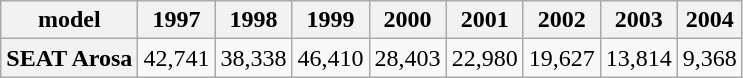<table class="wikitable" style="text-align:center">
<tr>
<th>model</th>
<th>1997</th>
<th>1998</th>
<th>1999</th>
<th>2000</th>
<th>2001</th>
<th>2002</th>
<th>2003</th>
<th>2004</th>
</tr>
<tr>
<th>SEAT Arosa</th>
<td>42,741</td>
<td>38,338</td>
<td>46,410</td>
<td>28,403</td>
<td>22,980</td>
<td>19,627</td>
<td>13,814</td>
<td>9,368</td>
</tr>
</table>
